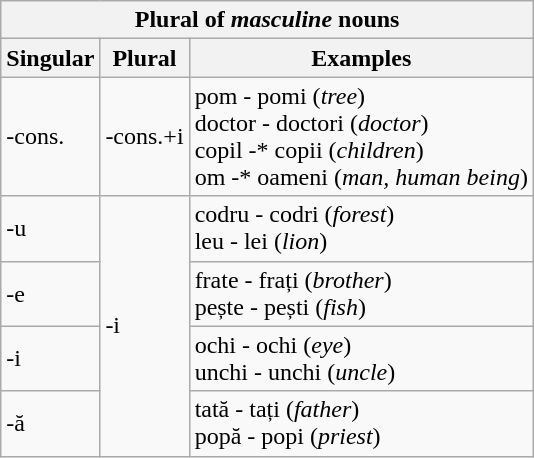<table class="wikitable">
<tr>
<th colspan=3>Plural of <em>masculine</em> nouns</th>
</tr>
<tr>
<th>Singular</th>
<th>Plural</th>
<th>Examples</th>
</tr>
<tr>
<td>-cons.</td>
<td>-cons.+i</td>
<td>pom - pomi (<em>tree</em>)<br>doctor - doctori (<em>doctor</em>)<br>copil -* copii (<em>children</em>)<br>om -* oameni (<em>man, human being</em>)</td>
</tr>
<tr>
<td>-u</td>
<td rowspan="4">-i</td>
<td>codru - codri (<em>forest</em>)<br>leu - lei (<em>lion</em>)</td>
</tr>
<tr>
<td>-e</td>
<td>frate - frați (<em>brother</em>)<br>pește - pești (<em>fish</em>)</td>
</tr>
<tr>
<td>-i</td>
<td>ochi - ochi (<em>eye</em>)<br>unchi - unchi (<em>uncle</em>)</td>
</tr>
<tr>
<td>-ă</td>
<td>tată - tați (<em>father</em>)<br>popă - popi (<em>priest</em>)</td>
</tr>
</table>
